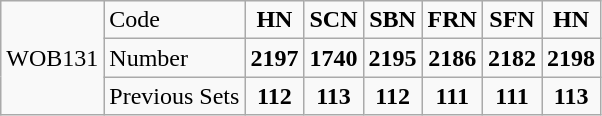<table class="wikitable" style="text-align: center;">
<tr>
<td rowspan="3">WOB131</td>
<td align="left">Code</td>
<td><strong>HN</strong></td>
<td><strong>SCN</strong></td>
<td><strong>SBN</strong></td>
<td><strong>FRN</strong></td>
<td><strong>SFN</strong></td>
<td><strong>HN</strong></td>
</tr>
<tr>
<td align="left">Number</td>
<td><strong>2197</strong></td>
<td><strong>1740</strong></td>
<td><strong>2195</strong></td>
<td><strong>2186</strong></td>
<td><strong>2182</strong></td>
<td><strong>2198</strong></td>
</tr>
<tr>
<td align="left">Previous Sets</td>
<td><strong>112</strong></td>
<td><strong>113</strong></td>
<td><strong>112</strong></td>
<td><strong>111</strong></td>
<td><strong>111</strong></td>
<td><strong>113</strong></td>
</tr>
</table>
